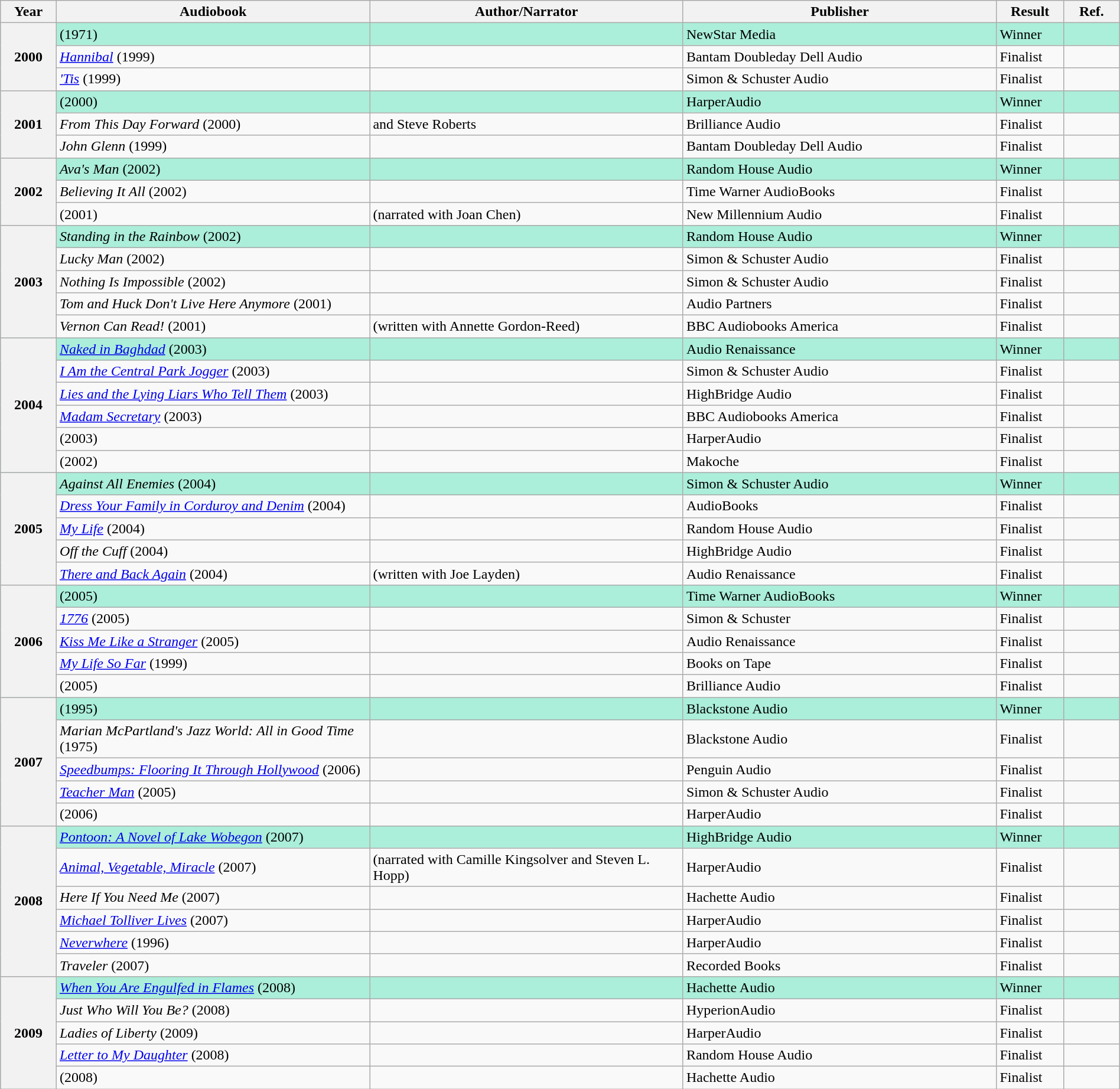<table class="wikitable sortable mw-collapsible" style="width:100%">
<tr>
<th scope="col" width="5%">Year</th>
<th scope="col" width="28%">Audiobook</th>
<th scope="col" width="28%">Author/Narrator</th>
<th scope="col" width="28%">Publisher</th>
<th scope="col" width="6%">Result</th>
<th scope="col" width="5%">Ref.</th>
</tr>
<tr style="background:#ABEED9">
<th rowspan="3">2000<br></th>
<td><em></em> (1971)</td>
<td></td>
<td>NewStar Media</td>
<td>Winner</td>
<td></td>
</tr>
<tr>
<td><em><a href='#'>Hannibal</a></em> (1999)</td>
<td></td>
<td>Bantam Doubleday Dell Audio</td>
<td>Finalist</td>
<td></td>
</tr>
<tr>
<td><em><a href='#'>'Tis</a></em> (1999)</td>
<td></td>
<td>Simon & Schuster Audio</td>
<td>Finalist</td>
<td></td>
</tr>
<tr style="background:#ABEED9">
<th rowspan="3">2001<br></th>
<td><em></em> (2000)</td>
<td></td>
<td>HarperAudio</td>
<td>Winner</td>
<td></td>
</tr>
<tr>
<td><em>From This Day Forward</em> (2000)</td>
<td> and Steve Roberts</td>
<td>Brilliance Audio</td>
<td>Finalist</td>
<td></td>
</tr>
<tr>
<td><em>John Glenn</em> (1999)</td>
<td></td>
<td>Bantam Doubleday Dell Audio</td>
<td>Finalist</td>
<td></td>
</tr>
<tr style="background:#ABEED9">
<th rowspan="3">2002<br></th>
<td><em>Ava's Man</em> (2002)</td>
<td></td>
<td>Random House Audio</td>
<td>Winner</td>
<td></td>
</tr>
<tr>
<td><em>Believing It All</em> (2002)</td>
<td></td>
<td>Time Warner AudioBooks</td>
<td>Finalist</td>
<td></td>
</tr>
<tr>
<td><em></em> (2001)</td>
<td> (narrated with Joan Chen)</td>
<td>New Millennium Audio</td>
<td>Finalist</td>
<td></td>
</tr>
<tr style="background:#ABEED9">
<th rowspan="5">2003<br></th>
<td><em>Standing in the Rainbow</em> (2002)</td>
<td></td>
<td>Random House Audio</td>
<td>Winner</td>
<td></td>
</tr>
<tr>
<td><em>Lucky Man</em> (2002)</td>
<td></td>
<td>Simon & Schuster Audio</td>
<td>Finalist</td>
<td></td>
</tr>
<tr>
<td><em>Nothing Is Impossible</em> (2002)</td>
<td></td>
<td>Simon & Schuster Audio</td>
<td>Finalist</td>
<td></td>
</tr>
<tr>
<td><em>Tom and Huck Don't Live Here Anymore</em> (2001)</td>
<td></td>
<td>Audio Partners</td>
<td>Finalist</td>
<td></td>
</tr>
<tr>
<td><em>Vernon Can Read!</em> (2001)</td>
<td> (written with Annette Gordon-Reed)</td>
<td>BBC Audiobooks America</td>
<td>Finalist</td>
<td></td>
</tr>
<tr style="background:#ABEED9">
<th rowspan="6">2004<br></th>
<td><em><a href='#'>Naked in Baghdad</a></em> (2003)</td>
<td></td>
<td>Audio Renaissance</td>
<td>Winner</td>
<td></td>
</tr>
<tr>
<td><em><a href='#'>I Am the Central Park Jogger</a></em> (2003)</td>
<td></td>
<td>Simon & Schuster Audio</td>
<td>Finalist</td>
<td></td>
</tr>
<tr>
<td><em><a href='#'>Lies and the Lying Liars Who Tell Them</a></em> (2003)</td>
<td></td>
<td>HighBridge Audio</td>
<td>Finalist</td>
<td></td>
</tr>
<tr>
<td><em><a href='#'>Madam Secretary</a></em> (2003)</td>
<td></td>
<td>BBC Audiobooks America</td>
<td>Finalist</td>
<td></td>
</tr>
<tr>
<td><em></em> (2003)</td>
<td></td>
<td>HarperAudio</td>
<td>Finalist</td>
<td></td>
</tr>
<tr>
<td><em></em> (2002)</td>
<td></td>
<td>Makoche</td>
<td>Finalist</td>
<td></td>
</tr>
<tr style="background:#ABEED9">
<th rowspan="5">2005<br></th>
<td><em>Against All Enemies</em> (2004)</td>
<td></td>
<td>Simon & Schuster Audio</td>
<td>Winner</td>
<td></td>
</tr>
<tr>
<td><em><a href='#'>Dress Your Family in Corduroy and Denim</a></em> (2004)</td>
<td></td>
<td>AudioBooks</td>
<td>Finalist</td>
<td></td>
</tr>
<tr>
<td><em><a href='#'>My Life</a></em> (2004)</td>
<td></td>
<td>Random House Audio</td>
<td>Finalist</td>
<td></td>
</tr>
<tr>
<td><em>Off the Cuff</em> (2004)</td>
<td></td>
<td>HighBridge Audio</td>
<td>Finalist</td>
<td></td>
</tr>
<tr>
<td><em><a href='#'>There and Back Again</a></em> (2004)</td>
<td> (written with Joe Layden)</td>
<td>Audio Renaissance</td>
<td>Finalist</td>
<td></td>
</tr>
<tr style="background:#ABEED9">
<th rowspan="5">2006<br></th>
<td><em></em> (2005)</td>
<td></td>
<td>Time Warner AudioBooks</td>
<td>Winner</td>
<td></td>
</tr>
<tr>
<td><em><a href='#'>1776</a></em> (2005)</td>
<td></td>
<td>Simon & Schuster</td>
<td>Finalist</td>
<td></td>
</tr>
<tr>
<td><em><a href='#'>Kiss Me Like a Stranger</a></em> (2005)</td>
<td></td>
<td>Audio Renaissance</td>
<td>Finalist</td>
<td></td>
</tr>
<tr>
<td><em><a href='#'>My Life So Far</a></em> (1999)</td>
<td></td>
<td>Books on Tape</td>
<td>Finalist</td>
<td></td>
</tr>
<tr>
<td><em></em> (2005)</td>
<td></td>
<td>Brilliance Audio</td>
<td>Finalist</td>
<td></td>
</tr>
<tr style="background:#ABEED9">
<th rowspan="5">2007<br></th>
<td><em></em> (1995)</td>
<td></td>
<td>Blackstone Audio</td>
<td>Winner</td>
<td></td>
</tr>
<tr>
<td><em>Marian McPartland's Jazz World: All in Good Time</em> (1975)</td>
<td></td>
<td>Blackstone Audio</td>
<td>Finalist</td>
<td></td>
</tr>
<tr>
<td><em><a href='#'>Speedbumps: Flooring It Through Hollywood</a></em> (2006)</td>
<td></td>
<td>Penguin Audio</td>
<td>Finalist</td>
<td></td>
</tr>
<tr>
<td><em><a href='#'>Teacher Man</a></em> (2005)</td>
<td></td>
<td>Simon & Schuster Audio</td>
<td>Finalist</td>
<td></td>
</tr>
<tr>
<td><em></em> (2006)</td>
<td></td>
<td>HarperAudio</td>
<td>Finalist</td>
<td></td>
</tr>
<tr style="background:#ABEED9">
<th rowspan="6">2008<br></th>
<td><em><a href='#'>Pontoon: A Novel of Lake Wobegon</a></em> (2007)</td>
<td></td>
<td>HighBridge Audio</td>
<td>Winner</td>
<td></td>
</tr>
<tr>
<td><em><a href='#'>Animal, Vegetable, Miracle</a></em> (2007)</td>
<td> (narrated with Camille Kingsolver and Steven L. Hopp)</td>
<td>HarperAudio</td>
<td>Finalist</td>
<td></td>
</tr>
<tr>
<td><em>Here If You Need Me</em> (2007)</td>
<td></td>
<td>Hachette Audio</td>
<td>Finalist</td>
<td></td>
</tr>
<tr>
<td><em><a href='#'>Michael Tolliver Lives</a></em> (2007)</td>
<td></td>
<td>HarperAudio</td>
<td>Finalist</td>
<td></td>
</tr>
<tr>
<td><em><a href='#'>Neverwhere</a></em> (1996)</td>
<td></td>
<td>HarperAudio</td>
<td>Finalist</td>
<td></td>
</tr>
<tr>
<td><em>Traveler</em> (2007)</td>
<td></td>
<td>Recorded Books</td>
<td>Finalist</td>
<td></td>
</tr>
<tr style="background:#ABEED9">
<th rowspan="5">2009<br></th>
<td><em><a href='#'>When You Are Engulfed in Flames</a></em> (2008)</td>
<td></td>
<td>Hachette Audio</td>
<td>Winner</td>
<td></td>
</tr>
<tr>
<td><em>Just Who Will You Be?</em> (2008)</td>
<td></td>
<td>HyperionAudio</td>
<td>Finalist</td>
<td></td>
</tr>
<tr>
<td><em>Ladies of Liberty</em> (2009)</td>
<td></td>
<td>HarperAudio</td>
<td>Finalist</td>
<td></td>
</tr>
<tr>
<td><em><a href='#'>Letter to My Daughter</a></em> (2008)</td>
<td></td>
<td>Random House Audio</td>
<td>Finalist</td>
<td></td>
</tr>
<tr>
<td><em></em> (2008)</td>
<td></td>
<td>Hachette Audio</td>
<td>Finalist</td>
<td></td>
</tr>
</table>
